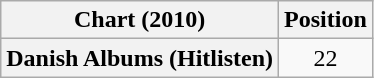<table class="wikitable plainrowheaders" style="text-align:center">
<tr>
<th scope="col">Chart (2010)</th>
<th scope="col">Position</th>
</tr>
<tr>
<th scope="row">Danish Albums (Hitlisten)</th>
<td>22</td>
</tr>
</table>
